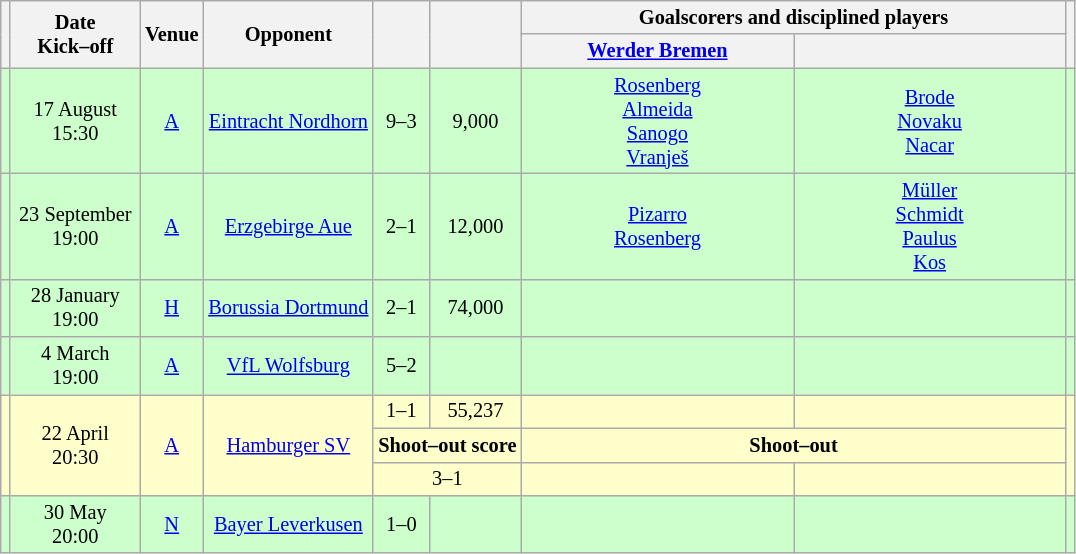<table class="wikitable" Style="text-align: center;font-size:85%">
<tr>
<th rowspan="2"></th>
<th rowspan="2" style="width:80px">Date<br>Kick–off</th>
<th rowspan="2">Venue</th>
<th rowspan="2">Opponent</th>
<th rowspan="2"><br></th>
<th rowspan="2"></th>
<th colspan="2">Goalscorers and disciplined players</th>
<th rowspan="2"></th>
</tr>
<tr>
<th style="width:175px"><a href='#'>Werder Bremen</a></th>
<th style="width:175px"></th>
</tr>
<tr style="background:#cfc">
<td></td>
<td>17 August<br>15:30</td>
<td><a href='#'>A</a></td>
<td><a href='#'>Eintracht Nordhorn</a></td>
<td>9–3</td>
<td>9,000</td>
<td><a href='#'>Rosenberg</a> <br><a href='#'>Almeida</a> <br><a href='#'>Sanogo</a> <br><a href='#'>Vranješ</a> </td>
<td><a href='#'>Brode</a> <br><a href='#'>Novaku</a> <br><a href='#'>Nacar</a> </td>
<td></td>
</tr>
<tr style="background:#cfc">
<td></td>
<td>23 September<br>19:00</td>
<td><a href='#'>A</a></td>
<td><a href='#'>Erzgebirge Aue</a></td>
<td>2–1</td>
<td>12,000</td>
<td><a href='#'>Pizarro</a> <br><a href='#'>Rosenberg</a> </td>
<td><a href='#'>Müller</a> <br><a href='#'>Schmidt</a> <br><a href='#'>Paulus</a> <br><a href='#'>Kos</a>  </td>
<td></td>
</tr>
<tr style="background:#cfc">
<td></td>
<td>28 January<br>19:00</td>
<td><a href='#'>H</a></td>
<td><a href='#'>Borussia Dortmund</a></td>
<td>2–1</td>
<td>74,000</td>
<td></td>
<td></td>
<td></td>
</tr>
<tr style="background:#cfc">
<td></td>
<td>4 March<br>19:00</td>
<td><a href='#'>A</a></td>
<td><a href='#'>VfL Wolfsburg</a></td>
<td>5–2</td>
<td></td>
<td></td>
<td></td>
<td></td>
</tr>
<tr style="background:#ffc">
<td rowspan="3"></td>
<td rowspan="3">22 April<br>20:30</td>
<td rowspan="3"><a href='#'>A</a></td>
<td rowspan="3"><a href='#'>Hamburger SV</a></td>
<td>1–1</td>
<td>55,237</td>
<td></td>
<td></td>
<td rowspan="3"></td>
</tr>
<tr style="background:#ffc">
<td colspan="2"><strong>Shoot–out score</strong></td>
<td colspan="2"><strong>Shoot–out</strong></td>
</tr>
<tr style="background:#ffc">
<td colspan="2">3–1</td>
<td></td>
<td></td>
</tr>
<tr style="background:#cfc">
<td></td>
<td>30 May<br>20:00</td>
<td><a href='#'>N</a></td>
<td><a href='#'>Bayer Leverkusen</a></td>
<td>1–0</td>
<td></td>
<td></td>
<td></td>
<td></td>
</tr>
</table>
